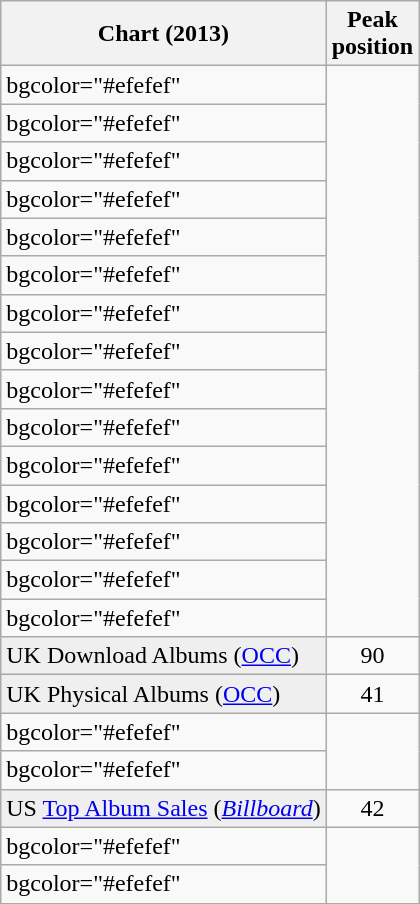<table class="wikitable sortable plainrowheaders">
<tr>
<th>Chart (2013)</th>
<th>Peak<br>position</th>
</tr>
<tr>
<td>bgcolor="#efefef" </td>
</tr>
<tr>
<td>bgcolor="#efefef" </td>
</tr>
<tr>
<td>bgcolor="#efefef" </td>
</tr>
<tr>
<td>bgcolor="#efefef" </td>
</tr>
<tr>
<td>bgcolor="#efefef" </td>
</tr>
<tr>
<td>bgcolor="#efefef" </td>
</tr>
<tr>
<td>bgcolor="#efefef" </td>
</tr>
<tr>
<td>bgcolor="#efefef" </td>
</tr>
<tr>
<td>bgcolor="#efefef" </td>
</tr>
<tr>
<td>bgcolor="#efefef" </td>
</tr>
<tr>
<td>bgcolor="#efefef" </td>
</tr>
<tr>
<td>bgcolor="#efefef" </td>
</tr>
<tr>
<td>bgcolor="#efefef" </td>
</tr>
<tr>
<td>bgcolor="#efefef" </td>
</tr>
<tr>
<td>bgcolor="#efefef" </td>
</tr>
<tr>
<td bgcolor="#efefef" align="left">UK Download Albums (<a href='#'>OCC</a>)</td>
<td align="center">90</td>
</tr>
<tr>
<td bgcolor="#efefef" align="left">UK Physical Albums (<a href='#'>OCC</a>)</td>
<td align="center">41</td>
</tr>
<tr>
<td>bgcolor="#efefef" </td>
</tr>
<tr>
<td>bgcolor="#efefef" </td>
</tr>
<tr>
<td bgcolor="#efefef" align="left">US <a href='#'>Top Album Sales</a> (<a href='#'><em>Billboard</em></a>)</td>
<td align="center">42</td>
</tr>
<tr>
<td>bgcolor="#efefef" </td>
</tr>
<tr>
<td>bgcolor="#efefef" </td>
</tr>
</table>
